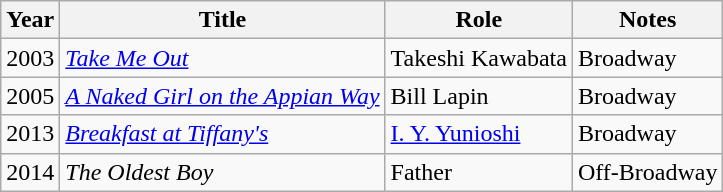<table class="wikitable sortable">
<tr>
<th>Year</th>
<th>Title</th>
<th>Role</th>
<th>Notes</th>
</tr>
<tr>
<td>2003</td>
<td><em><a href='#'>Take Me Out</a></em></td>
<td>Takeshi Kawabata</td>
<td>Broadway</td>
</tr>
<tr>
<td>2005</td>
<td><em><a href='#'>A Naked Girl on the Appian Way</a></em></td>
<td>Bill Lapin</td>
<td>Broadway</td>
</tr>
<tr>
<td>2013</td>
<td><em><a href='#'>Breakfast at Tiffany's</a></em></td>
<td><a href='#'>I. Y. Yunioshi</a></td>
<td>Broadway</td>
</tr>
<tr>
<td>2014</td>
<td><em>The Oldest Boy</em></td>
<td>Father</td>
<td>Off-Broadway</td>
</tr>
</table>
